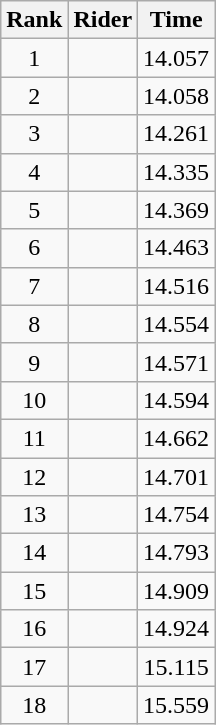<table class="wikitable sortable" style="text-align:center">
<tr>
<th>Rank</th>
<th>Rider</th>
<th>Time</th>
</tr>
<tr>
<td>1</td>
<td align=left></td>
<td>14.057</td>
</tr>
<tr>
<td>2</td>
<td align=left></td>
<td>14.058</td>
</tr>
<tr>
<td>3</td>
<td align=left></td>
<td>14.261</td>
</tr>
<tr>
<td>4</td>
<td align=left></td>
<td>14.335</td>
</tr>
<tr>
<td>5</td>
<td align=left></td>
<td>14.369</td>
</tr>
<tr>
<td>6</td>
<td align=left></td>
<td>14.463</td>
</tr>
<tr>
<td>7</td>
<td align=left></td>
<td>14.516</td>
</tr>
<tr>
<td>8</td>
<td align=left></td>
<td>14.554</td>
</tr>
<tr>
<td>9</td>
<td align=left></td>
<td>14.571</td>
</tr>
<tr>
<td>10</td>
<td align=left></td>
<td>14.594</td>
</tr>
<tr>
<td>11</td>
<td align=left></td>
<td>14.662</td>
</tr>
<tr>
<td>12</td>
<td align=left></td>
<td>14.701</td>
</tr>
<tr>
<td>13</td>
<td align=left></td>
<td>14.754</td>
</tr>
<tr>
<td>14</td>
<td align=left></td>
<td>14.793</td>
</tr>
<tr>
<td>15</td>
<td align=left></td>
<td>14.909</td>
</tr>
<tr>
<td>16</td>
<td align=left></td>
<td>14.924</td>
</tr>
<tr>
<td>17</td>
<td align=left></td>
<td>15.115</td>
</tr>
<tr>
<td>18</td>
<td align=left></td>
<td>15.559</td>
</tr>
</table>
